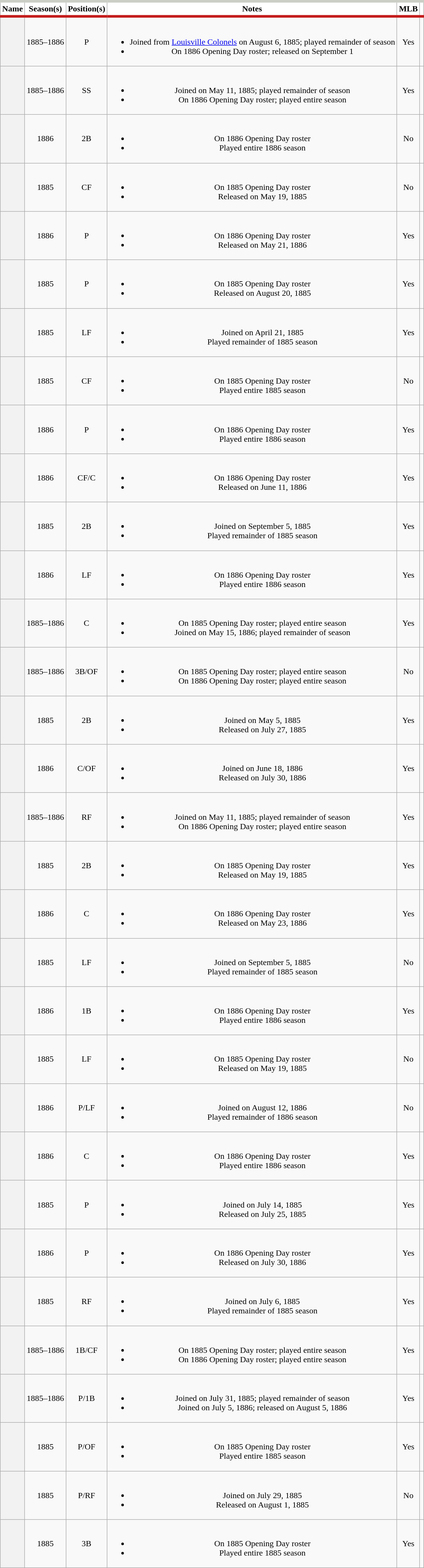<table class="wikitable sortable plainrowheaders" style="text-align: center;">
<tr>
<th scope="col" style="background-color:#ffffff; border-top:#cbcec5 5px solid; border-bottom:#C41C1C 5px solid">Name</th>
<th scope="col" style="background-color:#ffffff; border-top:#cbcec5 5px solid; border-bottom:#C41C1C 5px solid">Season(s)</th>
<th scope="col" style="background-color:#ffffff; border-top:#cbcec5 5px solid; border-bottom:#C41C1C 5px solid">Position(s)</th>
<th scope="col" style="background-color:#ffffff; border-top:#cbcec5 5px solid; border-bottom:#C41C1C 5px solid">Notes</th>
<th scope="col" style="background-color:#ffffff; border-top:#cbcec5 5px solid; border-bottom:#C41C1C 5px solid">MLB</th>
<th scope="col" class="unsortable" style="background-color:#ffffff; border-top:#cbcec5 5px solid; border-bottom:#C41C1C 5px solid"></th>
</tr>
<tr>
<th scope="row" style="text-align:center"></th>
<td>1885–1886</td>
<td>P</td>
<td data-sort-value="850806.860901"><br><ul><li>Joined from <a href='#'>Louisville Colonels</a> on August 6, 1885; played remainder of season</li><li>On 1886 Opening Day roster; released on September 1</li></ul></td>
<td>Yes</td>
<td></td>
</tr>
<tr>
<th scope="row" style="text-align:center"></th>
<td>1885–1886</td>
<td>SS</td>
<td data-sort-value="850511.860904"><br><ul><li>Joined on May 11, 1885; played remainder of season</li><li>On 1886 Opening Day roster; played entire season</li></ul></td>
<td>Yes</td>
<td></td>
</tr>
<tr>
<th scope="row" style="text-align:center"></th>
<td>1886</td>
<td>2B</td>
<td data-sort-value="860415.860904"><br><ul><li>On 1886 Opening Day roster</li><li>Played entire 1886 season</li></ul></td>
<td>No</td>
<td></td>
</tr>
<tr>
<th scope="row" style="text-align:center"></th>
<td>1885</td>
<td>CF</td>
<td data-sort-value="850415.850519"><br><ul><li>On 1885 Opening Day roster</li><li>Released on May 19, 1885</li></ul></td>
<td>No</td>
<td></td>
</tr>
<tr>
<th scope="row" style="text-align:center"></th>
<td>1886</td>
<td>P</td>
<td data-sort-value="860415.860521"><br><ul><li>On 1886 Opening Day roster</li><li>Released on May 21, 1886</li></ul></td>
<td>Yes</td>
<td></td>
</tr>
<tr>
<th scope="row" style="text-align:center"></th>
<td>1885</td>
<td>P</td>
<td data-sort-value="850415.850820"><br><ul><li>On 1885 Opening Day roster</li><li>Released on August 20, 1885</li></ul></td>
<td>Yes</td>
<td></td>
</tr>
<tr>
<th scope="row" style="text-align:center"></th>
<td>1885</td>
<td>LF</td>
<td data-sort-value="850421.850917"><br><ul><li>Joined on April 21, 1885</li><li>Played remainder of 1885 season</li></ul></td>
<td>Yes</td>
<td></td>
</tr>
<tr>
<th scope="row" style="text-align:center"></th>
<td>1885</td>
<td>CF</td>
<td data-sort-value="850415.850917"><br><ul><li>On 1885 Opening Day roster</li><li>Played entire 1885 season</li></ul></td>
<td>No</td>
<td></td>
</tr>
<tr>
<th scope="row" style="text-align:center"></th>
<td>1886</td>
<td>P</td>
<td data-sort-value="860415.860904"><br><ul><li>On 1886 Opening Day roster</li><li>Played entire 1886 season</li></ul></td>
<td>Yes</td>
<td></td>
</tr>
<tr>
<th scope="row" style="text-align:center"></th>
<td>1886</td>
<td>CF/C</td>
<td data-sort-value="860415.000000"><br><ul><li>On 1886 Opening Day roster</li><li>Released on June 11, 1886</li></ul></td>
<td>Yes</td>
<td></td>
</tr>
<tr>
<th scope="row" style="text-align:center"></th>
<td>1885</td>
<td>2B</td>
<td data-sort-value="850905.850917"><br><ul><li>Joined on September 5, 1885</li><li>Played remainder of 1885 season</li></ul></td>
<td>Yes</td>
<td></td>
</tr>
<tr>
<th scope="row" style="text-align:center"></th>
<td>1886</td>
<td>LF</td>
<td data-sort-value="860415.860904"><br><ul><li>On 1886 Opening Day roster</li><li>Played entire 1886 season</li></ul></td>
<td>Yes</td>
<td></td>
</tr>
<tr>
<th scope="row" style="text-align:center"></th>
<td>1885–1886</td>
<td>C</td>
<td data-sort-value="850415.000000"><br><ul><li>On 1885 Opening Day roster; played entire season</li><li>Joined on May 15, 1886; played remainder of season</li></ul></td>
<td>Yes</td>
<td></td>
</tr>
<tr>
<th scope="row" style="text-align:center"></th>
<td>1885–1886</td>
<td>3B/OF</td>
<td data-sort-value="850415.860904"><br><ul><li>On 1885 Opening Day roster; played entire season</li><li>On 1886 Opening Day roster; played entire season</li></ul></td>
<td>No</td>
<td></td>
</tr>
<tr>
<th scope="row" style="text-align:center"></th>
<td>1885</td>
<td>2B</td>
<td data-sort-value="850505.850727"><br><ul><li>Joined on May 5, 1885</li><li>Released on July 27, 1885</li></ul></td>
<td>Yes</td>
<td></td>
</tr>
<tr>
<th scope="row" style="text-align:center"></th>
<td>1886</td>
<td>C/OF</td>
<td data-sort-value="860618.860730"><br><ul><li>Joined on June 18, 1886</li><li>Released on July 30, 1886</li></ul></td>
<td>Yes</td>
<td></td>
</tr>
<tr>
<th scope="row" style="text-align:center"></th>
<td>1885–1886</td>
<td>RF</td>
<td data-sort-value="850511.860904"><br><ul><li>Joined on May 11, 1885; played remainder of season</li><li>On 1886 Opening Day roster; played entire season</li></ul></td>
<td>Yes</td>
<td></td>
</tr>
<tr>
<th scope="row" style="text-align:center"></th>
<td>1885</td>
<td>2B</td>
<td data-sort-value="850415.850519"><br><ul><li>On 1885 Opening Day roster</li><li>Released on May 19, 1885</li></ul></td>
<td>Yes</td>
<td></td>
</tr>
<tr>
<th scope="row" style="text-align:center"></th>
<td>1886</td>
<td>C</td>
<td data-sort-value="860415.860523"><br><ul><li>On 1886 Opening Day roster</li><li>Released on May 23, 1886</li></ul></td>
<td>Yes</td>
<td></td>
</tr>
<tr>
<th scope="row" style="text-align:center"></th>
<td>1885</td>
<td>LF</td>
<td data-sort-value="850905.850917"><br><ul><li>Joined on September 5, 1885</li><li>Played remainder of 1885 season</li></ul></td>
<td>No</td>
<td></td>
</tr>
<tr>
<th scope="row" style="text-align:center"></th>
<td>1886</td>
<td>1B</td>
<td data-sort-value="860415.860904"><br><ul><li>On 1886 Opening Day roster</li><li>Played entire 1886 season</li></ul></td>
<td>Yes</td>
<td></td>
</tr>
<tr>
<th scope="row" style="text-align:center"></th>
<td>1885</td>
<td>LF</td>
<td data-sort-value="850415.850519"><br><ul><li>On 1885 Opening Day roster</li><li>Released on May 19, 1885</li></ul></td>
<td>No</td>
<td></td>
</tr>
<tr>
<th scope="row" style="text-align:center"></th>
<td>1886</td>
<td>P/LF</td>
<td data-sort-value="860812.860904"><br><ul><li>Joined on August 12, 1886</li><li>Played remainder of 1886 season</li></ul></td>
<td>No</td>
<td></td>
</tr>
<tr>
<th scope="row" style="text-align:center"></th>
<td>1886</td>
<td>C</td>
<td data-sort-value="860415.860904"><br><ul><li>On 1886 Opening Day roster</li><li>Played entire 1886 season</li></ul></td>
<td>Yes</td>
<td></td>
</tr>
<tr>
<th scope="row" style="text-align:center"></th>
<td>1885</td>
<td>P</td>
<td data-sort-value="850714.850725"><br><ul><li>Joined on July 14, 1885</li><li>Released on July 25, 1885</li></ul></td>
<td>Yes</td>
<td></td>
</tr>
<tr>
<th scope="row" style="text-align:center"></th>
<td>1886</td>
<td>P</td>
<td data-sort-value="860415.860730"><br><ul><li>On 1886 Opening Day roster</li><li>Released on July 30, 1886</li></ul></td>
<td>Yes</td>
<td></td>
</tr>
<tr>
<th scope="row" style="text-align:center"></th>
<td>1885</td>
<td>RF</td>
<td data-sort-value="850706.850917"><br><ul><li>Joined on July 6, 1885</li><li>Played remainder of 1885 season</li></ul></td>
<td>Yes</td>
<td></td>
</tr>
<tr>
<th scope="row" style="text-align:center"></th>
<td>1885–1886</td>
<td>1B/CF</td>
<td data-sort-value="850415.860904"><br><ul><li>On 1885 Opening Day roster; played entire season</li><li>On 1886 Opening Day roster; played entire season</li></ul></td>
<td>Yes</td>
<td></td>
</tr>
<tr>
<th scope="row" style="text-align:center"></th>
<td>1885–1886</td>
<td>P/1B</td>
<td data-sort-value="850731.850917"><br><ul><li>Joined on July 31, 1885; played remainder of season</li><li>Joined on July 5, 1886; released on August 5, 1886</li></ul></td>
<td>Yes</td>
<td></td>
</tr>
<tr>
<th scope="row" style="text-align:center"></th>
<td>1885</td>
<td>P/OF</td>
<td data-sort-value="850415.850917"><br><ul><li>On 1885 Opening Day roster</li><li>Played entire 1885 season</li></ul></td>
<td>Yes</td>
<td></td>
</tr>
<tr>
<th scope="row" style="text-align:center"></th>
<td>1885</td>
<td>P/RF</td>
<td data-sort-value="850729.850801"><br><ul><li>Joined on July 29, 1885</li><li>Released on August 1, 1885</li></ul></td>
<td>No</td>
<td></td>
</tr>
<tr>
<th scope="row" style="text-align:center"></th>
<td>1885</td>
<td>3B</td>
<td data-sort-value="850415.850917"><br><ul><li>On 1885 Opening Day roster</li><li>Played entire 1885 season</li></ul></td>
<td>Yes</td>
<td></td>
</tr>
</table>
